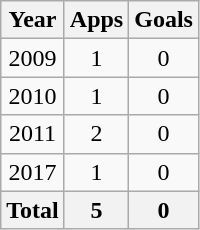<table class="wikitable" style="text-align:center">
<tr>
<th>Year</th>
<th>Apps</th>
<th>Goals</th>
</tr>
<tr>
<td>2009</td>
<td>1</td>
<td>0</td>
</tr>
<tr>
<td>2010</td>
<td>1</td>
<td>0</td>
</tr>
<tr>
<td>2011</td>
<td>2</td>
<td>0</td>
</tr>
<tr>
<td>2017</td>
<td>1</td>
<td>0</td>
</tr>
<tr>
<th>Total</th>
<th>5</th>
<th>0</th>
</tr>
</table>
